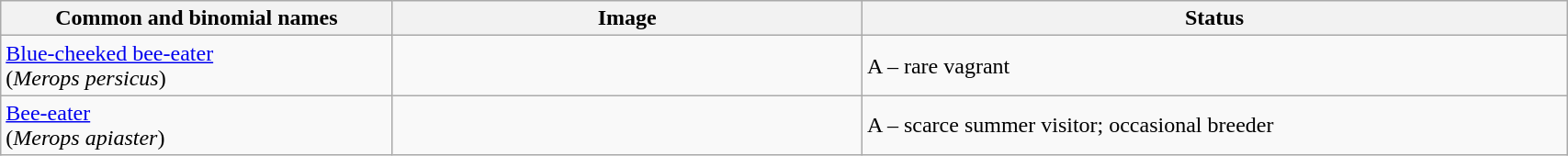<table width=90% class="wikitable">
<tr>
<th width=25%>Common and binomial names</th>
<th width=30%>Image</th>
<th width=45%>Status</th>
</tr>
<tr>
<td><a href='#'>Blue-cheeked bee-eater</a><br>(<em>Merops persicus</em>)</td>
<td></td>
<td>A – rare vagrant</td>
</tr>
<tr>
<td><a href='#'>Bee-eater</a><br>(<em>Merops apiaster</em>)</td>
<td></td>
<td>A – scarce summer visitor; occasional breeder</td>
</tr>
</table>
